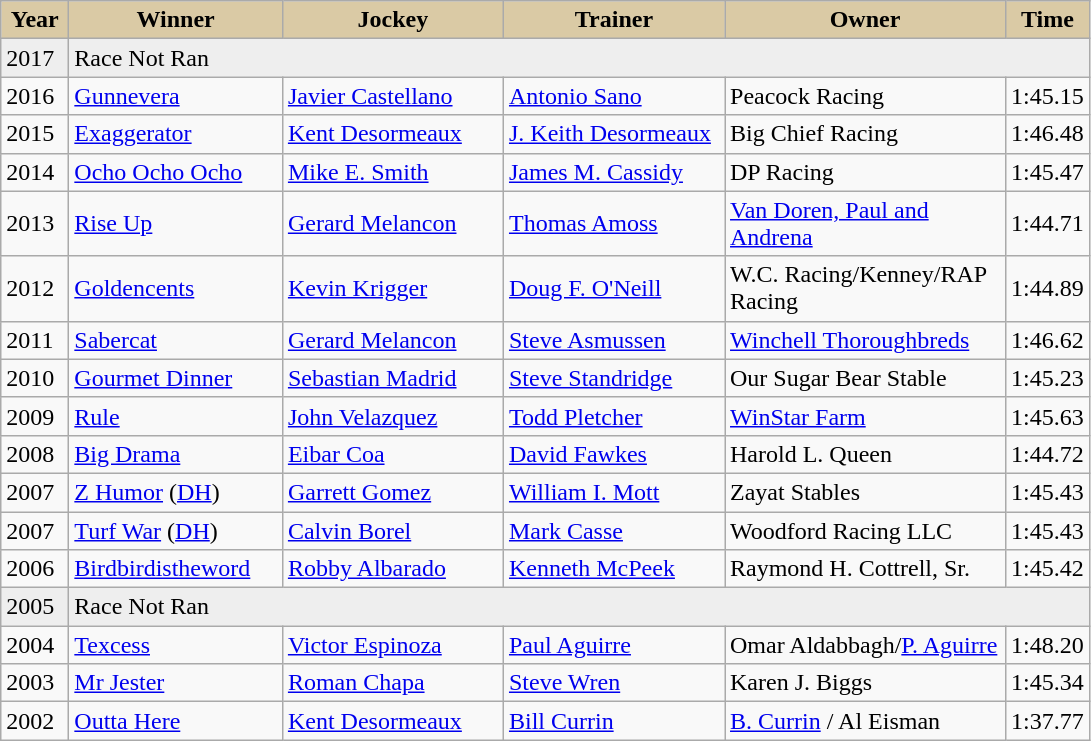<table class="wikitable sortable">
<tr>
<th style="background-color:#DACAA5; width:38px">Year <br></th>
<th style="background-color:#DACAA5; width:135px">Winner <br></th>
<th style="background-color:#DACAA5; width:140px">Jockey <br></th>
<th style="background-color:#DACAA5; width:140px">Trainer <br></th>
<th style="background-color:#DACAA5; width:180px">Owner <br></th>
<th style="background-color:#DACAA5">Time</th>
</tr>
<tr bgcolor="#eeeeee">
<td>2017</td>
<td colspan="5">Race Not Ran</td>
</tr>
<tr>
<td>2016</td>
<td><a href='#'>Gunnevera</a></td>
<td><a href='#'>Javier Castellano</a></td>
<td><a href='#'>Antonio Sano</a></td>
<td>Peacock Racing</td>
<td>1:45.15</td>
</tr>
<tr>
<td>2015</td>
<td><a href='#'>Exaggerator</a></td>
<td><a href='#'>Kent Desormeaux</a></td>
<td><a href='#'>J. Keith Desormeaux</a></td>
<td>Big Chief Racing</td>
<td>1:46.48</td>
</tr>
<tr>
<td>2014</td>
<td><a href='#'>Ocho Ocho Ocho</a></td>
<td><a href='#'>Mike E. Smith</a></td>
<td><a href='#'>James M. Cassidy</a></td>
<td>DP Racing</td>
<td>1:45.47</td>
</tr>
<tr>
<td>2013</td>
<td><a href='#'>Rise Up</a></td>
<td><a href='#'>Gerard Melancon</a></td>
<td><a href='#'>Thomas Amoss</a></td>
<td><a href='#'>Van Doren, Paul and Andrena</a></td>
<td>1:44.71</td>
</tr>
<tr>
<td>2012</td>
<td><a href='#'>Goldencents</a></td>
<td><a href='#'>Kevin Krigger</a></td>
<td><a href='#'>Doug F. O'Neill</a></td>
<td>W.C. Racing/Kenney/RAP Racing</td>
<td>1:44.89</td>
</tr>
<tr>
<td>2011</td>
<td><a href='#'>Sabercat</a></td>
<td><a href='#'>Gerard Melancon</a></td>
<td><a href='#'>Steve Asmussen</a></td>
<td><a href='#'>Winchell Thoroughbreds</a></td>
<td>1:46.62</td>
</tr>
<tr>
<td>2010</td>
<td><a href='#'>Gourmet Dinner</a></td>
<td><a href='#'>Sebastian Madrid</a></td>
<td><a href='#'>Steve Standridge</a></td>
<td>Our Sugar Bear Stable</td>
<td>1:45.23</td>
</tr>
<tr>
<td>2009</td>
<td><a href='#'>Rule</a></td>
<td><a href='#'>John Velazquez</a></td>
<td><a href='#'>Todd Pletcher</a></td>
<td><a href='#'>WinStar Farm</a></td>
<td>1:45.63</td>
</tr>
<tr>
<td>2008</td>
<td><a href='#'>Big Drama</a></td>
<td><a href='#'>Eibar Coa</a></td>
<td><a href='#'>David Fawkes</a></td>
<td>Harold L. Queen</td>
<td>1:44.72</td>
</tr>
<tr>
<td>2007</td>
<td><a href='#'>Z Humor</a> (<a href='#'>DH</a>)</td>
<td><a href='#'>Garrett Gomez</a></td>
<td><a href='#'>William I. Mott</a></td>
<td>Zayat Stables</td>
<td>1:45.43</td>
</tr>
<tr>
<td>2007</td>
<td><a href='#'>Turf War</a> (<a href='#'>DH</a>)</td>
<td><a href='#'>Calvin Borel</a></td>
<td><a href='#'>Mark Casse</a></td>
<td>Woodford Racing LLC</td>
<td>1:45.43</td>
</tr>
<tr>
<td>2006</td>
<td><a href='#'>Birdbirdistheword</a></td>
<td><a href='#'>Robby Albarado</a></td>
<td><a href='#'>Kenneth McPeek</a></td>
<td>Raymond H. Cottrell, Sr.</td>
<td>1:45.42</td>
</tr>
<tr bgcolor="#eeeeee">
<td>2005</td>
<td colspan="5">Race Not Ran</td>
</tr>
<tr>
<td>2004</td>
<td><a href='#'>Texcess</a></td>
<td><a href='#'>Victor Espinoza</a></td>
<td><a href='#'>Paul Aguirre</a></td>
<td>Omar Aldabbagh/<a href='#'>P. Aguirre</a></td>
<td>1:48.20</td>
</tr>
<tr>
<td>2003</td>
<td><a href='#'>Mr Jester</a></td>
<td><a href='#'>Roman Chapa</a></td>
<td><a href='#'>Steve Wren</a></td>
<td>Karen J. Biggs</td>
<td>1:45.34</td>
</tr>
<tr>
<td>2002</td>
<td><a href='#'>Outta Here</a></td>
<td><a href='#'>Kent Desormeaux</a></td>
<td><a href='#'>Bill Currin</a></td>
<td><a href='#'>B. Currin</a> / Al Eisman</td>
<td>1:37.77</td>
</tr>
</table>
